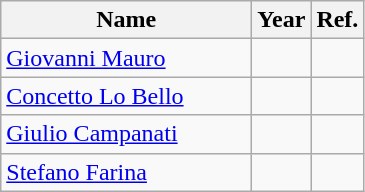<table class="wikitable sortable" style="text-align: left;">
<tr>
<th style="width:10em">Name</th>
<th>Year</th>
<th>Ref.</th>
</tr>
<tr>
<td> <a href='#'>Giovanni Mauro</a></td>
<td></td>
<td></td>
</tr>
<tr>
<td> <a href='#'>Concetto Lo Bello</a></td>
<td></td>
<td></td>
</tr>
<tr>
<td> <a href='#'>Giulio Campanati</a></td>
<td></td>
<td></td>
</tr>
<tr>
<td> <a href='#'>Stefano Farina</a></td>
<td></td>
<td></td>
</tr>
</table>
